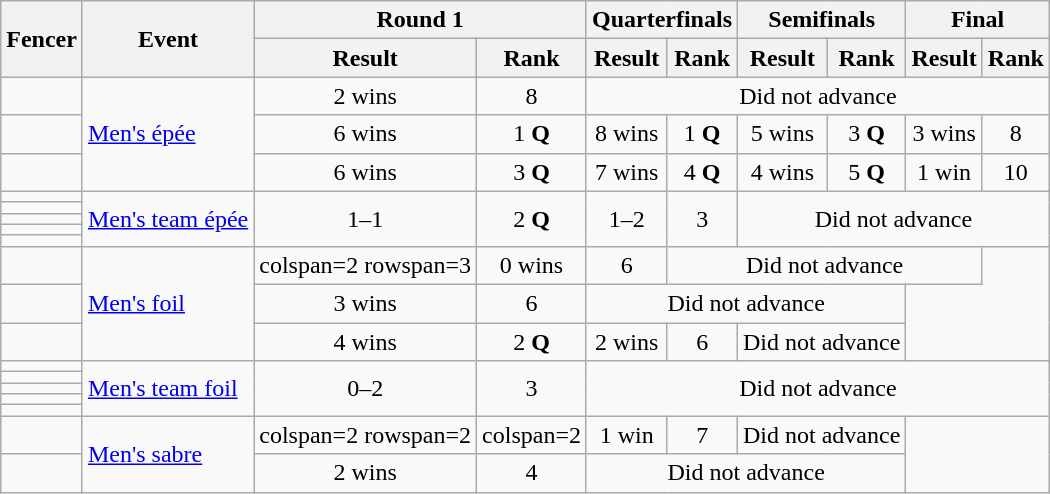<table class="wikitable sortable" style="text-align:center">
<tr>
<th rowspan=2>Fencer</th>
<th rowspan=2>Event</th>
<th colspan=2>Round 1</th>
<th colspan=2>Quarterfinals</th>
<th colspan=2>Semifinals</th>
<th colspan=2>Final</th>
</tr>
<tr>
<th>Result</th>
<th>Rank</th>
<th>Result</th>
<th>Rank</th>
<th>Result</th>
<th>Rank</th>
<th>Result</th>
<th>Rank</th>
</tr>
<tr>
<td align=left></td>
<td align=left rowspan=3><a href='#'>Men's épée</a></td>
<td>2 wins</td>
<td>8</td>
<td colspan=6>Did not advance</td>
</tr>
<tr>
<td align=left></td>
<td>6 wins</td>
<td>1 <strong>Q</strong></td>
<td>8 wins</td>
<td>1 <strong>Q</strong></td>
<td>5 wins</td>
<td>3 <strong>Q</strong></td>
<td>3 wins</td>
<td>8</td>
</tr>
<tr>
<td align=left></td>
<td>6 wins</td>
<td>3 <strong>Q</strong></td>
<td>7 wins</td>
<td>4 <strong>Q</strong></td>
<td>4 wins</td>
<td>5 <strong>Q</strong></td>
<td>1 win</td>
<td>10</td>
</tr>
<tr>
<td align=left></td>
<td align=left rowspan=5><a href='#'>Men's team épée</a></td>
<td rowspan=5>1–1</td>
<td rowspan=5>2 <strong>Q</strong></td>
<td rowspan=5>1–2</td>
<td rowspan=5>3</td>
<td colspan=4 rowspan=5>Did not advance</td>
</tr>
<tr>
<td align=left></td>
</tr>
<tr>
<td align=left></td>
</tr>
<tr>
<td align=left></td>
</tr>
<tr>
<td align=left></td>
</tr>
<tr>
<td align=left></td>
<td align=left rowspan=3><a href='#'>Men's foil</a></td>
<td>colspan=2 rowspan=3 </td>
<td>0 wins</td>
<td>6</td>
<td colspan=4>Did not advance</td>
</tr>
<tr>
<td align=left></td>
<td>3 wins</td>
<td>6</td>
<td colspan=4>Did not advance</td>
</tr>
<tr>
<td align=left></td>
<td>4 wins</td>
<td>2 <strong>Q</strong></td>
<td>2 wins</td>
<td>6</td>
<td colspan=2>Did not advance</td>
</tr>
<tr>
<td align=left></td>
<td align=left rowspan=5><a href='#'>Men's team foil</a></td>
<td rowspan=5>0–2</td>
<td rowspan=5>3</td>
<td colspan=6 rowspan=5>Did not advance</td>
</tr>
<tr>
<td align=left></td>
</tr>
<tr>
<td align=left></td>
</tr>
<tr>
<td align=left></td>
</tr>
<tr>
<td align=left></td>
</tr>
<tr>
<td align=left></td>
<td align=left rowspan=2><a href='#'>Men's sabre</a></td>
<td>colspan=2 rowspan=2 </td>
<td>colspan=2 </td>
<td>1 win</td>
<td>7</td>
<td colspan=2>Did not advance</td>
</tr>
<tr>
<td align=left></td>
<td>2 wins</td>
<td>4</td>
<td colspan=4>Did not advance</td>
</tr>
</table>
